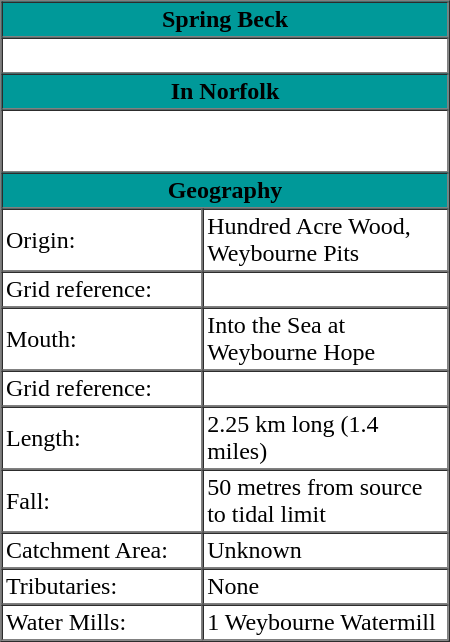<table border=1 cellpadding="2" cellspacing="0" align="right" width=300 style=margin-left:10px>
<tr>
<th colspan=2 align=center bgcolor="#ll9999">Spring Beck</th>
</tr>
<tr>
<td colspan=2 align=center><br></td>
</tr>
<tr>
<th colspan=2 align=center bgcolor="#ll9999">In Norfolk</th>
</tr>
<tr>
<td colspan=2 align=center><br><br></td>
</tr>
<tr>
<th colspan=2 bgcolor="#ll9999">Geography</th>
</tr>
<tr>
<td width="45%">Origin:</td>
<td>Hundred Acre Wood, Weybourne Pits</td>
</tr>
<tr>
<td>Grid reference:</td>
<td></td>
</tr>
<tr>
<td>Mouth:</td>
<td>Into the Sea at Weybourne Hope</td>
</tr>
<tr>
<td>Grid reference:</td>
<td></td>
</tr>
<tr>
<td>Length:</td>
<td>2.25 km long (1.4 miles)</td>
</tr>
<tr>
<td>Fall:</td>
<td>50 metres from source to tidal limit</td>
</tr>
<tr>
<td>Catchment Area:</td>
<td>Unknown</td>
</tr>
<tr>
<td>Tributaries:</td>
<td>None</td>
</tr>
<tr>
<td>Water Mills:</td>
<td>1  Weybourne Watermill</td>
</tr>
<tr>
</tr>
</table>
